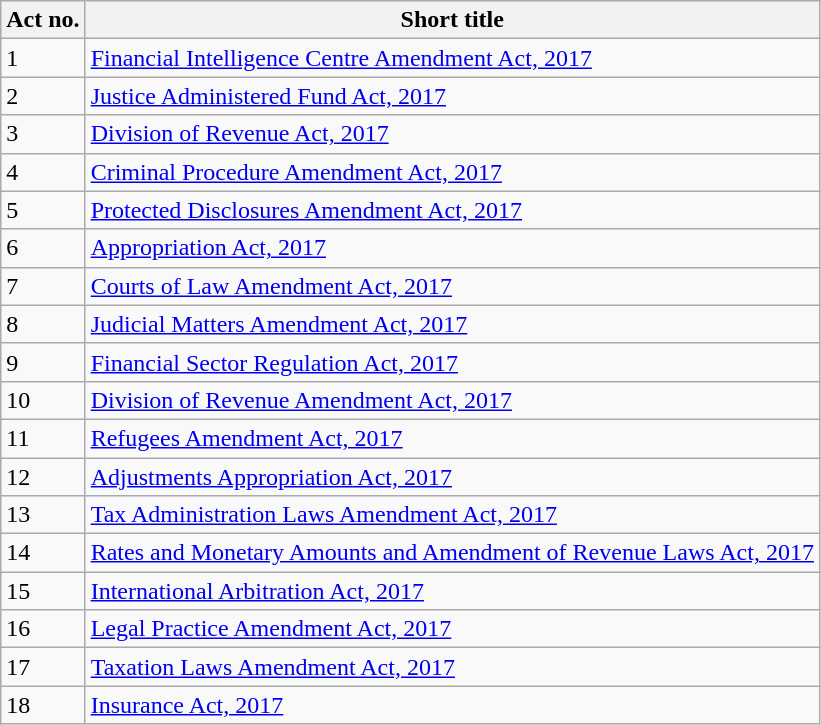<table class="wikitable sortable">
<tr>
<th>Act no.</th>
<th>Short title</th>
</tr>
<tr>
<td>1</td>
<td><a href='#'>Financial Intelligence Centre Amendment Act, 2017</a></td>
</tr>
<tr>
<td>2</td>
<td><a href='#'>Justice Administered Fund Act, 2017</a></td>
</tr>
<tr>
<td>3</td>
<td><a href='#'>Division of Revenue Act, 2017</a></td>
</tr>
<tr>
<td>4</td>
<td><a href='#'>Criminal Procedure Amendment Act, 2017</a></td>
</tr>
<tr>
<td>5</td>
<td><a href='#'>Protected Disclosures Amendment Act, 2017</a></td>
</tr>
<tr>
<td>6</td>
<td><a href='#'>Appropriation Act, 2017</a></td>
</tr>
<tr>
<td>7</td>
<td><a href='#'>Courts of Law Amendment Act, 2017</a></td>
</tr>
<tr>
<td>8</td>
<td><a href='#'>Judicial Matters Amendment Act, 2017</a></td>
</tr>
<tr>
<td>9</td>
<td><a href='#'>Financial Sector Regulation Act, 2017</a></td>
</tr>
<tr>
<td>10</td>
<td><a href='#'>Division of Revenue Amendment Act, 2017</a></td>
</tr>
<tr>
<td>11</td>
<td><a href='#'>Refugees Amendment Act, 2017</a></td>
</tr>
<tr>
<td>12</td>
<td><a href='#'>Adjustments Appropriation Act, 2017</a></td>
</tr>
<tr>
<td>13</td>
<td><a href='#'>Tax Administration Laws Amendment Act, 2017</a></td>
</tr>
<tr>
<td>14</td>
<td><a href='#'>Rates and Monetary Amounts and Amendment of Revenue Laws Act, 2017</a></td>
</tr>
<tr>
<td>15</td>
<td><a href='#'>International Arbitration Act, 2017</a></td>
</tr>
<tr>
<td>16</td>
<td><a href='#'>Legal Practice Amendment Act, 2017</a></td>
</tr>
<tr>
<td>17</td>
<td><a href='#'>Taxation Laws Amendment Act, 2017</a></td>
</tr>
<tr>
<td>18</td>
<td><a href='#'>Insurance Act, 2017</a></td>
</tr>
</table>
